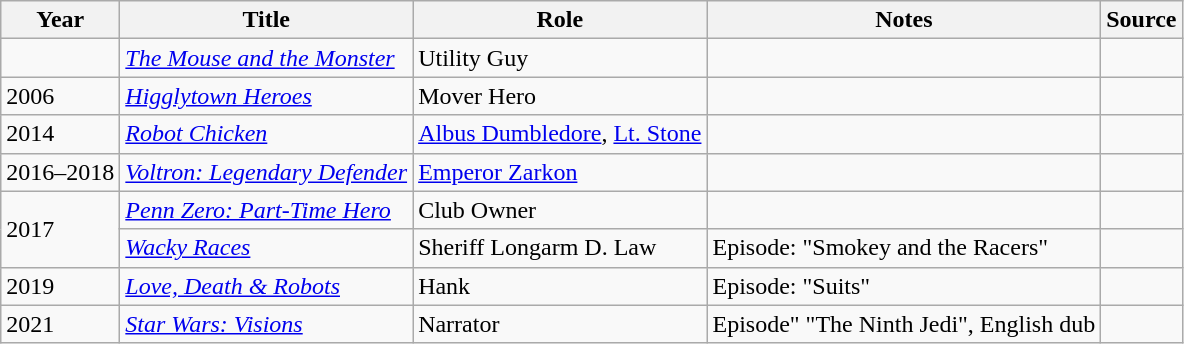<table class="wikitable">
<tr>
<th>Year</th>
<th>Title</th>
<th>Role</th>
<th>Notes</th>
<th>Source</th>
</tr>
<tr>
<td></td>
<td><em><a href='#'>The Mouse and the Monster</a></em></td>
<td>Utility Guy</td>
<td></td>
<td></td>
</tr>
<tr>
<td>2006</td>
<td><em><a href='#'>Higglytown Heroes</a></em></td>
<td>Mover Hero</td>
<td></td>
<td></td>
</tr>
<tr>
<td>2014</td>
<td><em><a href='#'>Robot Chicken</a></em></td>
<td><a href='#'>Albus Dumbledore</a>, <a href='#'>Lt. Stone</a></td>
<td></td>
<td></td>
</tr>
<tr>
<td>2016–2018</td>
<td><em><a href='#'>Voltron: Legendary Defender</a></em></td>
<td><a href='#'>Emperor Zarkon</a></td>
<td></td>
<td></td>
</tr>
<tr>
<td rowspan="2">2017</td>
<td><em><a href='#'>Penn Zero: Part-Time Hero</a></em></td>
<td>Club Owner</td>
<td></td>
<td></td>
</tr>
<tr>
<td><em><a href='#'>Wacky Races</a></em></td>
<td>Sheriff Longarm D. Law</td>
<td>Episode: "Smokey and the Racers"</td>
<td></td>
</tr>
<tr>
<td>2019</td>
<td><em><a href='#'>Love, Death & Robots</a></em></td>
<td>Hank</td>
<td>Episode: "Suits"</td>
<td></td>
</tr>
<tr>
<td>2021</td>
<td><em><a href='#'>Star Wars: Visions</a></em></td>
<td>Narrator</td>
<td>Episode" "The Ninth Jedi", English dub</td>
<td></td>
</tr>
</table>
